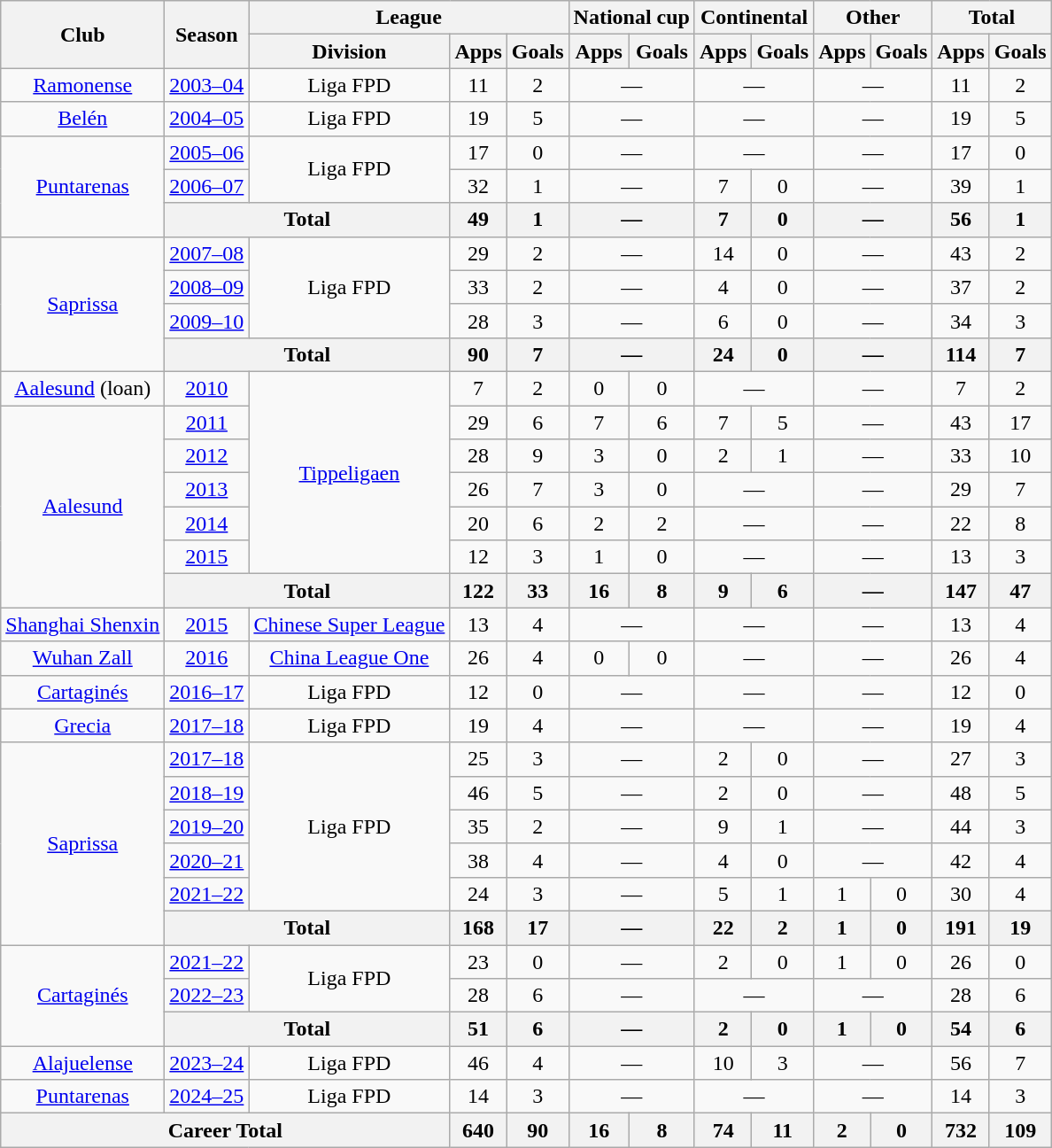<table class="wikitable" style="text-align: center;">
<tr>
<th rowspan="2">Club</th>
<th rowspan="2">Season</th>
<th colspan="3">League</th>
<th colspan="2">National cup</th>
<th colspan="2">Continental</th>
<th colspan="2">Other</th>
<th colspan="2">Total</th>
</tr>
<tr>
<th>Division</th>
<th>Apps</th>
<th>Goals</th>
<th>Apps</th>
<th>Goals</th>
<th>Apps</th>
<th>Goals</th>
<th>Apps</th>
<th>Goals</th>
<th>Apps</th>
<th>Goals</th>
</tr>
<tr>
<td><a href='#'>Ramonense</a></td>
<td><a href='#'>2003–04</a></td>
<td>Liga FPD</td>
<td>11</td>
<td>2</td>
<td colspan="2">—</td>
<td colspan="2">—</td>
<td colspan="2">—</td>
<td>11</td>
<td>2</td>
</tr>
<tr>
<td><a href='#'>Belén</a></td>
<td><a href='#'>2004–05</a></td>
<td>Liga FPD</td>
<td>19</td>
<td>5</td>
<td colspan="2">—</td>
<td colspan="2">—</td>
<td colspan="2">—</td>
<td>19</td>
<td>5</td>
</tr>
<tr>
<td rowspan="3"><a href='#'>Puntarenas</a></td>
<td><a href='#'>2005–06</a></td>
<td rowspan="2">Liga FPD</td>
<td>17</td>
<td>0</td>
<td colspan="2">—</td>
<td colspan="2">—</td>
<td colspan="2">—</td>
<td>17</td>
<td>0</td>
</tr>
<tr>
<td><a href='#'>2006–07</a></td>
<td>32</td>
<td>1</td>
<td colspan="2">—</td>
<td>7</td>
<td>0</td>
<td colspan="2">—</td>
<td>39</td>
<td>1</td>
</tr>
<tr>
<th colspan="2">Total</th>
<th>49</th>
<th>1</th>
<th colspan="2">—</th>
<th>7</th>
<th>0</th>
<th colspan="2">—</th>
<th>56</th>
<th>1</th>
</tr>
<tr>
<td rowspan="4"><a href='#'>Saprissa</a></td>
<td><a href='#'>2007–08</a></td>
<td rowspan="3">Liga FPD</td>
<td>29</td>
<td>2</td>
<td colspan="2">—</td>
<td>14</td>
<td>0</td>
<td colspan="2">—</td>
<td>43</td>
<td>2</td>
</tr>
<tr>
<td><a href='#'>2008–09</a></td>
<td>33</td>
<td>2</td>
<td colspan="2">—</td>
<td>4</td>
<td>0</td>
<td colspan="2">—</td>
<td>37</td>
<td>2</td>
</tr>
<tr>
<td><a href='#'>2009–10</a></td>
<td>28</td>
<td>3</td>
<td colspan="2">—</td>
<td>6</td>
<td>0</td>
<td colspan="2">—</td>
<td>34</td>
<td>3</td>
</tr>
<tr>
<th colspan="2">Total</th>
<th>90</th>
<th>7</th>
<th colspan="2">—</th>
<th>24</th>
<th>0</th>
<th colspan="2">—</th>
<th>114</th>
<th>7</th>
</tr>
<tr>
<td><a href='#'>Aalesund</a> (loan)</td>
<td><a href='#'>2010</a></td>
<td rowspan="6"><a href='#'>Tippeligaen</a></td>
<td>7</td>
<td>2</td>
<td>0</td>
<td>0</td>
<td colspan="2">—</td>
<td colspan="2">—</td>
<td>7</td>
<td>2</td>
</tr>
<tr>
<td rowspan="6"><a href='#'>Aalesund</a></td>
<td><a href='#'>2011</a></td>
<td>29</td>
<td>6</td>
<td>7</td>
<td>6</td>
<td>7</td>
<td>5</td>
<td colspan="2">—</td>
<td>43</td>
<td>17</td>
</tr>
<tr>
<td><a href='#'>2012</a></td>
<td>28</td>
<td>9</td>
<td>3</td>
<td>0</td>
<td>2</td>
<td>1</td>
<td colspan="2">—</td>
<td>33</td>
<td>10</td>
</tr>
<tr>
<td><a href='#'>2013</a></td>
<td>26</td>
<td>7</td>
<td>3</td>
<td>0</td>
<td colspan="2">—</td>
<td colspan="2">—</td>
<td>29</td>
<td>7</td>
</tr>
<tr>
<td><a href='#'>2014</a></td>
<td>20</td>
<td>6</td>
<td>2</td>
<td>2</td>
<td colspan="2">—</td>
<td colspan="2">—</td>
<td>22</td>
<td>8</td>
</tr>
<tr>
<td><a href='#'>2015</a></td>
<td>12</td>
<td>3</td>
<td>1</td>
<td>0</td>
<td colspan="2">—</td>
<td colspan="2">—</td>
<td>13</td>
<td>3</td>
</tr>
<tr>
<th colspan="2">Total</th>
<th>122</th>
<th>33</th>
<th>16</th>
<th>8</th>
<th>9</th>
<th>6</th>
<th colspan="2">—</th>
<th>147</th>
<th>47</th>
</tr>
<tr>
<td><a href='#'>Shanghai Shenxin</a></td>
<td><a href='#'>2015</a></td>
<td><a href='#'>Chinese Super League</a></td>
<td>13</td>
<td>4</td>
<td colspan="2">—</td>
<td colspan="2">—</td>
<td colspan="2">—</td>
<td>13</td>
<td>4</td>
</tr>
<tr>
<td><a href='#'>Wuhan Zall</a></td>
<td><a href='#'>2016</a></td>
<td><a href='#'>China League One</a></td>
<td>26</td>
<td>4</td>
<td>0</td>
<td>0</td>
<td colspan="2">—</td>
<td colspan="2">—</td>
<td>26</td>
<td>4</td>
</tr>
<tr>
<td><a href='#'>Cartaginés</a></td>
<td><a href='#'>2016–17</a></td>
<td>Liga FPD</td>
<td>12</td>
<td>0</td>
<td colspan="2">—</td>
<td colspan="2">—</td>
<td colspan="2">—</td>
<td>12</td>
<td>0</td>
</tr>
<tr>
<td><a href='#'>Grecia</a></td>
<td><a href='#'>2017–18</a></td>
<td>Liga FPD</td>
<td>19</td>
<td>4</td>
<td colspan="2">—</td>
<td colspan="2">—</td>
<td colspan="2">—</td>
<td>19</td>
<td>4</td>
</tr>
<tr>
<td rowspan="6"><a href='#'>Saprissa</a></td>
<td><a href='#'>2017–18</a></td>
<td rowspan="5">Liga FPD</td>
<td>25</td>
<td>3</td>
<td colspan="2">—</td>
<td>2</td>
<td>0</td>
<td colspan="2">—</td>
<td>27</td>
<td>3</td>
</tr>
<tr>
<td><a href='#'>2018–19</a></td>
<td>46</td>
<td>5</td>
<td colspan="2">—</td>
<td>2</td>
<td>0</td>
<td colspan="2">—</td>
<td>48</td>
<td>5</td>
</tr>
<tr>
<td><a href='#'>2019–20</a></td>
<td>35</td>
<td>2</td>
<td colspan="2">—</td>
<td>9</td>
<td>1</td>
<td colspan="2">—</td>
<td>44</td>
<td>3</td>
</tr>
<tr>
<td><a href='#'>2020–21</a></td>
<td>38</td>
<td>4</td>
<td colspan="2">—</td>
<td>4</td>
<td>0</td>
<td colspan="2">—</td>
<td>42</td>
<td>4</td>
</tr>
<tr>
<td><a href='#'>2021–22</a></td>
<td>24</td>
<td>3</td>
<td colspan="2">—</td>
<td>5</td>
<td>1</td>
<td>1</td>
<td>0</td>
<td>30</td>
<td>4</td>
</tr>
<tr>
<th colspan="2">Total</th>
<th>168</th>
<th>17</th>
<th colspan="2">—</th>
<th>22</th>
<th>2</th>
<th>1</th>
<th>0</th>
<th>191</th>
<th>19</th>
</tr>
<tr>
<td rowspan="3"><a href='#'>Cartaginés</a></td>
<td><a href='#'>2021–22</a></td>
<td rowspan="2">Liga FPD</td>
<td>23</td>
<td>0</td>
<td colspan="2">—</td>
<td>2</td>
<td>0</td>
<td>1</td>
<td>0</td>
<td>26</td>
<td>0</td>
</tr>
<tr>
<td><a href='#'>2022–23</a></td>
<td>28</td>
<td>6</td>
<td colspan="2">—</td>
<td colspan="2">—</td>
<td colspan="2">—</td>
<td>28</td>
<td>6</td>
</tr>
<tr>
<th colspan="2">Total</th>
<th>51</th>
<th>6</th>
<th colspan="2">—</th>
<th>2</th>
<th>0</th>
<th>1</th>
<th>0</th>
<th>54</th>
<th>6</th>
</tr>
<tr>
<td><a href='#'>Alajuelense</a></td>
<td><a href='#'>2023–24</a></td>
<td>Liga FPD</td>
<td>46</td>
<td>4</td>
<td colspan="2">—</td>
<td>10</td>
<td>3</td>
<td colspan="2">—</td>
<td>56</td>
<td>7</td>
</tr>
<tr>
<td><a href='#'>Puntarenas</a></td>
<td><a href='#'>2024–25</a></td>
<td>Liga FPD</td>
<td>14</td>
<td>3</td>
<td colspan="2">—</td>
<td colspan="2">—</td>
<td colspan="2">—</td>
<td>14</td>
<td>3</td>
</tr>
<tr>
<th colspan="3">Career Total</th>
<th>640</th>
<th>90</th>
<th>16</th>
<th>8</th>
<th>74</th>
<th>11</th>
<th>2</th>
<th>0</th>
<th>732</th>
<th>109</th>
</tr>
</table>
